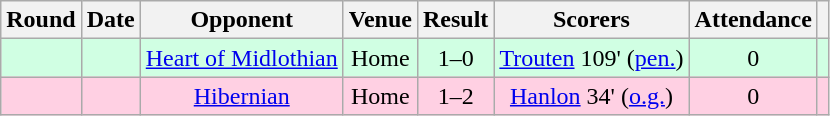<table class="wikitable sortable" style="text-align:center;">
<tr>
<th>Round</th>
<th>Date</th>
<th>Opponent</th>
<th>Venue</th>
<th>Result</th>
<th class=unsortable>Scorers</th>
<th>Attendance</th>
<th></th>
</tr>
<tr style="background-color: #d0ffe3;">
<td></td>
<td></td>
<td><a href='#'>Heart of Midlothian</a></td>
<td>Home</td>
<td>1–0 </td>
<td><a href='#'>Trouten</a> 109' (<a href='#'>pen.</a>)</td>
<td>0</td>
<td></td>
</tr>
<tr style="background-color: #ffd0e3;">
<td></td>
<td></td>
<td><a href='#'>Hibernian</a></td>
<td>Home</td>
<td>1–2</td>
<td><a href='#'>Hanlon</a> 34' (<a href='#'>o.g.</a>)</td>
<td>0</td>
<td></td>
</tr>
</table>
